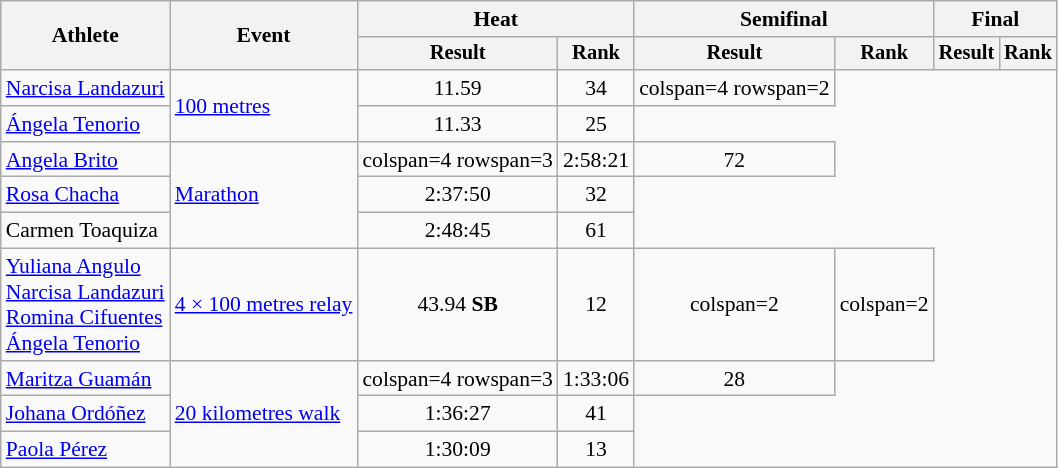<table class=wikitable style=font-size:90%>
<tr>
<th rowspan=2>Athlete</th>
<th rowspan=2>Event</th>
<th colspan=2>Heat</th>
<th colspan=2>Semifinal</th>
<th colspan=2>Final</th>
</tr>
<tr style=font-size:95%>
<th>Result</th>
<th>Rank</th>
<th>Result</th>
<th>Rank</th>
<th>Result</th>
<th>Rank</th>
</tr>
<tr align=center>
<td align=left><a href='#'>Narcisa Landazuri</a></td>
<td align=left rowspan=2><a href='#'>100 metres</a></td>
<td>11.59</td>
<td>34</td>
<td>colspan=4 rowspan=2 </td>
</tr>
<tr align=center>
<td align=left><a href='#'>Ángela Tenorio</a></td>
<td>11.33</td>
<td>25</td>
</tr>
<tr align=center>
<td align=left><a href='#'>Angela Brito</a></td>
<td align=left rowspan=3><a href='#'>Marathon</a></td>
<td>colspan=4 rowspan=3 </td>
<td>2:58:21</td>
<td>72</td>
</tr>
<tr align=center>
<td align=left><a href='#'>Rosa Chacha</a></td>
<td>2:37:50</td>
<td>32</td>
</tr>
<tr align=center>
<td align=left>Carmen Toaquiza</td>
<td>2:48:45</td>
<td>61</td>
</tr>
<tr align=center>
<td align=left><a href='#'>Yuliana Angulo</a><br><a href='#'>Narcisa Landazuri</a><br><a href='#'>Romina Cifuentes</a><br><a href='#'>Ángela Tenorio</a></td>
<td align=left><a href='#'>4 × 100 metres relay</a></td>
<td>43.94 <strong>SB</strong></td>
<td>12</td>
<td>colspan=2 </td>
<td>colspan=2 </td>
</tr>
<tr align=center>
<td align=left><a href='#'>Maritza Guamán</a></td>
<td align=left rowspan=3><a href='#'>20 kilometres walk</a></td>
<td>colspan=4 rowspan=3 </td>
<td>1:33:06</td>
<td>28</td>
</tr>
<tr align=center>
<td align=left><a href='#'>Johana Ordóñez</a></td>
<td>1:36:27</td>
<td>41</td>
</tr>
<tr align=center>
<td align=left><a href='#'>Paola Pérez</a></td>
<td>1:30:09</td>
<td>13</td>
</tr>
</table>
